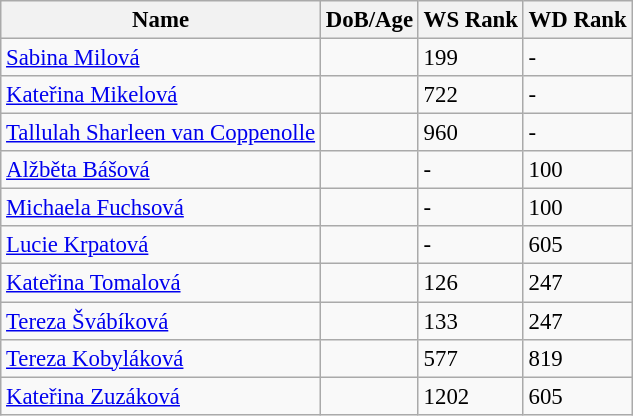<table class="wikitable" style="text-align: left; font-size:95%;">
<tr>
<th>Name</th>
<th>DoB/Age</th>
<th>WS Rank</th>
<th>WD Rank</th>
</tr>
<tr>
<td><a href='#'>Sabina Milová</a></td>
<td></td>
<td>199</td>
<td>-</td>
</tr>
<tr>
<td><a href='#'>Kateřina Mikelová</a></td>
<td></td>
<td>722</td>
<td>-</td>
</tr>
<tr>
<td><a href='#'>Tallulah Sharleen van Coppenolle</a></td>
<td></td>
<td>960</td>
<td>-</td>
</tr>
<tr>
<td><a href='#'>Alžběta Bášová</a></td>
<td></td>
<td>-</td>
<td>100</td>
</tr>
<tr>
<td><a href='#'>Michaela Fuchsová</a></td>
<td></td>
<td>-</td>
<td>100</td>
</tr>
<tr>
<td><a href='#'>Lucie Krpatová</a></td>
<td></td>
<td>-</td>
<td>605</td>
</tr>
<tr>
<td><a href='#'>Kateřina Tomalová</a></td>
<td></td>
<td>126</td>
<td>247</td>
</tr>
<tr>
<td><a href='#'>Tereza Švábíková</a></td>
<td></td>
<td>133</td>
<td>247</td>
</tr>
<tr>
<td><a href='#'>Tereza Kobyláková</a></td>
<td></td>
<td>577</td>
<td>819</td>
</tr>
<tr>
<td><a href='#'>Kateřina Zuzáková</a></td>
<td></td>
<td>1202</td>
<td>605</td>
</tr>
</table>
